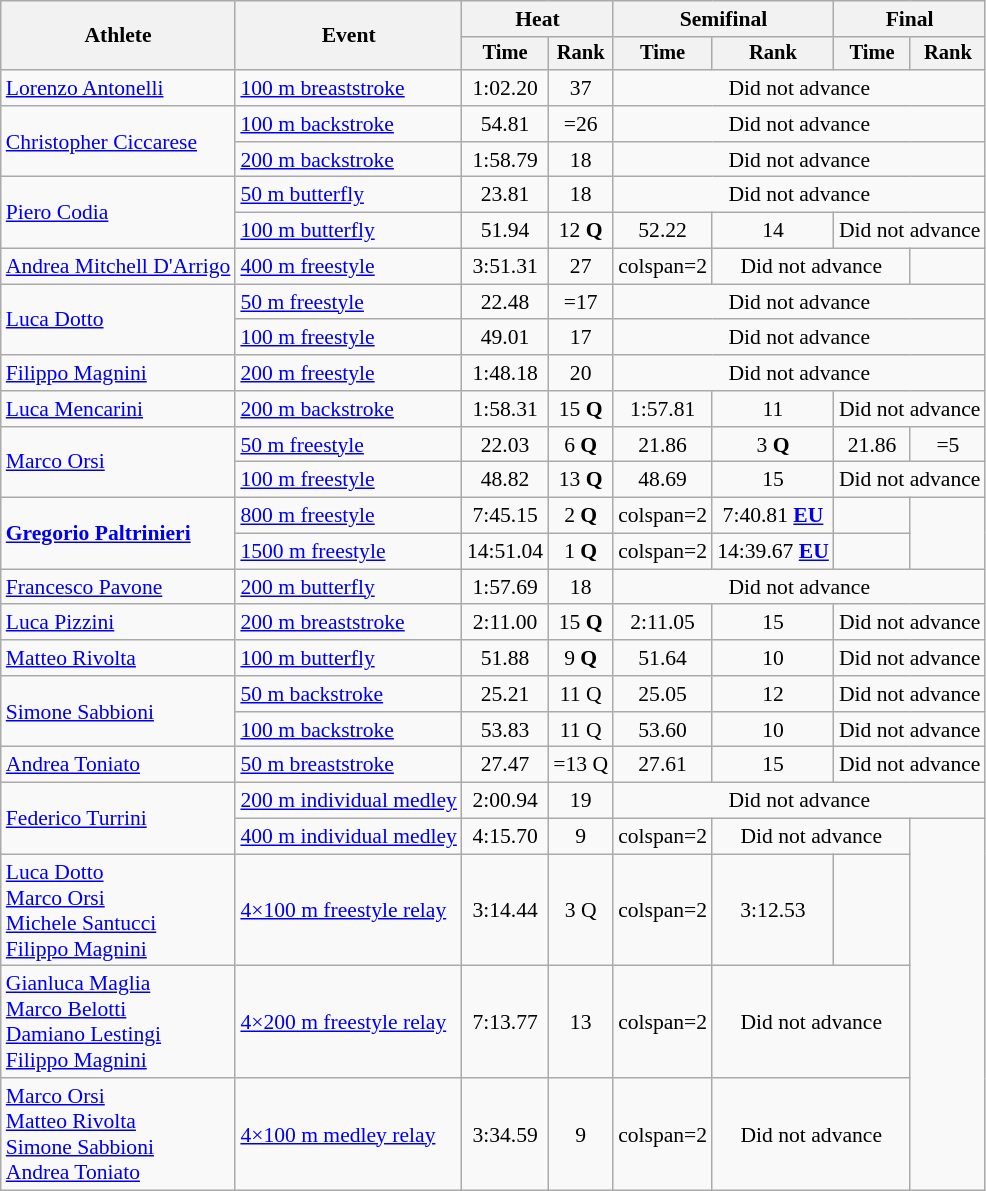<table class=wikitable style="font-size:90%">
<tr>
<th rowspan="2">Athlete</th>
<th rowspan="2">Event</th>
<th colspan="2">Heat</th>
<th colspan="2">Semifinal</th>
<th colspan="2">Final</th>
</tr>
<tr style="font-size:95%">
<th>Time</th>
<th>Rank</th>
<th>Time</th>
<th>Rank</th>
<th>Time</th>
<th>Rank</th>
</tr>
<tr align=center>
<td align=left><a href='#'>Lorenzo Antonelli</a></td>
<td align=left><a href='#'>100 m breaststroke</a></td>
<td>1:02.20</td>
<td>37</td>
<td colspan=4>Did not advance</td>
</tr>
<tr align=center>
<td align=left rowspan=2><a href='#'>Christopher Ciccarese</a></td>
<td align=left><a href='#'>100 m backstroke</a></td>
<td>54.81</td>
<td>=26</td>
<td colspan=4>Did not advance</td>
</tr>
<tr align=center>
<td align=left><a href='#'>200 m backstroke</a></td>
<td>1:58.79</td>
<td>18</td>
<td colspan=4>Did not advance</td>
</tr>
<tr align=center>
<td align=left rowspan=2><a href='#'>Piero Codia</a></td>
<td align=left><a href='#'>50 m butterfly</a></td>
<td>23.81</td>
<td>18</td>
<td colspan=4>Did not advance</td>
</tr>
<tr align=center>
<td align=left><a href='#'>100 m butterfly</a></td>
<td>51.94</td>
<td>12 <strong>Q</strong></td>
<td>52.22</td>
<td>14</td>
<td colspan=2>Did not advance</td>
</tr>
<tr align=center>
<td align=left><a href='#'>Andrea Mitchell D'Arrigo</a></td>
<td align=left><a href='#'>400 m freestyle</a></td>
<td>3:51.31</td>
<td>27</td>
<td>colspan=2 </td>
<td colspan=2>Did not advance</td>
</tr>
<tr align=center>
<td align=left rowspan=2><a href='#'>Luca Dotto</a></td>
<td align=left><a href='#'>50 m freestyle</a></td>
<td>22.48</td>
<td>=17</td>
<td colspan=4>Did not advance</td>
</tr>
<tr align=center>
<td align=left><a href='#'>100 m freestyle</a></td>
<td>49.01</td>
<td>17</td>
<td colspan=4>Did not advance</td>
</tr>
<tr align=center>
<td align=left><a href='#'>Filippo Magnini</a></td>
<td align=left><a href='#'>200 m freestyle</a></td>
<td>1:48.18</td>
<td>20</td>
<td colspan=4>Did not advance</td>
</tr>
<tr align=center>
<td align=left><a href='#'>Luca Mencarini</a></td>
<td align=left><a href='#'>200 m backstroke</a></td>
<td>1:58.31</td>
<td>15 <strong>Q</strong></td>
<td>1:57.81</td>
<td>11</td>
<td colspan=2>Did not advance</td>
</tr>
<tr align=center>
<td align=left rowspan=2><a href='#'>Marco Orsi</a></td>
<td align=left><a href='#'>50 m freestyle</a></td>
<td>22.03</td>
<td>6 <strong>Q</strong></td>
<td>21.86</td>
<td>3 <strong>Q</strong></td>
<td>21.86</td>
<td>=5</td>
</tr>
<tr align=center>
<td align=left><a href='#'>100 m freestyle</a></td>
<td>48.82</td>
<td>13 <strong>Q</strong></td>
<td>48.69</td>
<td>15</td>
<td colspan=2>Did not advance</td>
</tr>
<tr align=center>
<td align=left rowspan=2><strong><a href='#'>Gregorio Paltrinieri</a></strong></td>
<td align=left><a href='#'>800 m freestyle</a></td>
<td>7:45.15</td>
<td>2 <strong>Q</strong></td>
<td>colspan=2 </td>
<td>7:40.81 <strong><a href='#'>EU</a></strong></td>
<td></td>
</tr>
<tr align=center>
<td align=left><a href='#'>1500 m freestyle</a></td>
<td>14:51.04</td>
<td>1 <strong>Q</strong></td>
<td>colspan=2 </td>
<td>14:39.67 <strong><a href='#'>EU</a></strong></td>
<td></td>
</tr>
<tr align=center>
<td align=left><a href='#'>Francesco Pavone</a></td>
<td align=left><a href='#'>200 m butterfly</a></td>
<td>1:57.69</td>
<td>18</td>
<td colspan=4>Did not advance</td>
</tr>
<tr align=center>
<td align=left><a href='#'>Luca Pizzini</a></td>
<td align=left><a href='#'>200 m breaststroke</a></td>
<td>2:11.00</td>
<td>15 <strong>Q</strong></td>
<td>2:11.05</td>
<td>15</td>
<td colspan=2>Did not advance</td>
</tr>
<tr align=center>
<td align=left><a href='#'>Matteo Rivolta</a></td>
<td align=left><a href='#'>100 m butterfly</a></td>
<td>51.88</td>
<td>9 <strong>Q<em></td>
<td>51.64</td>
<td>10</td>
<td colspan=2>Did not advance</td>
</tr>
<tr align=center>
<td align=left rowspan=2><a href='#'>Simone Sabbioni</a></td>
<td align=left><a href='#'>50 m backstroke</a></td>
<td>25.21</td>
<td>11 </strong>Q<strong></td>
<td>25.05</td>
<td>12</td>
<td colspan=2>Did not advance</td>
</tr>
<tr align=center>
<td align=left><a href='#'>100 m backstroke</a></td>
<td>53.83</td>
<td>11 </strong>Q<strong></td>
<td>53.60</td>
<td>10</td>
<td colspan=2>Did not advance</td>
</tr>
<tr align=center>
<td align=left><a href='#'>Andrea Toniato</a></td>
<td align=left><a href='#'>50 m breaststroke</a></td>
<td>27.47</td>
<td>=13 </strong>Q<strong></td>
<td>27.61</td>
<td>15</td>
<td colspan=2>Did not advance</td>
</tr>
<tr align=center>
<td align=left rowspan=2><a href='#'>Federico Turrini</a></td>
<td align=left><a href='#'>200 m individual medley</a></td>
<td>2:00.94</td>
<td>19</td>
<td colspan=4>Did not advance</td>
</tr>
<tr align=center>
<td align=left><a href='#'>400 m individual medley</a></td>
<td>4:15.70</td>
<td>9</td>
<td>colspan=2 </td>
<td colspan=2>Did not advance</td>
</tr>
<tr align=center>
<td align=left></strong><a href='#'>Luca Dotto</a><br><a href='#'>Marco Orsi</a><br><a href='#'>Michele Santucci</a><br><a href='#'>Filippo Magnini</a><strong></td>
<td align=left><a href='#'>4×100 m freestyle relay</a></td>
<td>3:14.44</td>
<td>3 </strong>Q<strong></td>
<td>colspan=2 </td>
<td>3:12.53</td>
<td></td>
</tr>
<tr align=center>
<td align=left><a href='#'>Gianluca Maglia</a><br><a href='#'>Marco Belotti</a><br><a href='#'>Damiano Lestingi</a><br><a href='#'>Filippo Magnini</a></td>
<td align=left><a href='#'>4×200 m freestyle relay</a></td>
<td>7:13.77</td>
<td>13</td>
<td>colspan=2 </td>
<td colspan=2>Did not advance</td>
</tr>
<tr align=center>
<td align=left><a href='#'>Marco Orsi</a><br><a href='#'>Matteo Rivolta</a><br><a href='#'>Simone Sabbioni</a><br><a href='#'>Andrea Toniato</a></td>
<td align=left><a href='#'>4×100 m medley relay</a></td>
<td>3:34.59</td>
<td>9</td>
<td>colspan=2 </td>
<td colspan=2>Did not advance</td>
</tr>
</table>
